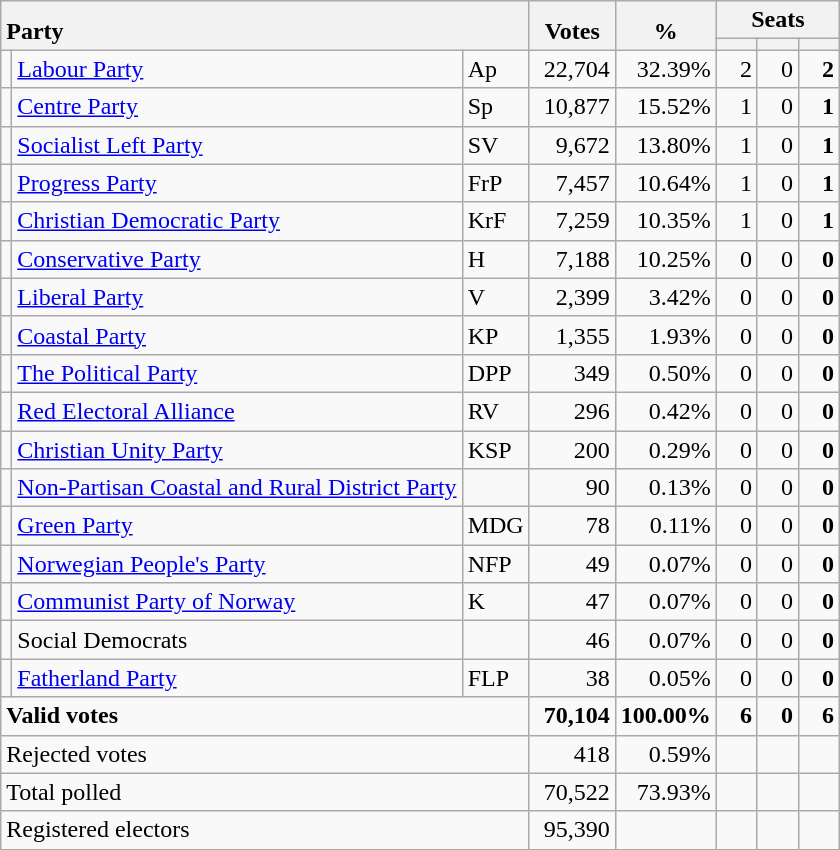<table class="wikitable" border="1" style="text-align:right;">
<tr>
<th style="text-align:left;" valign=bottom rowspan=2 colspan=3>Party</th>
<th align=center valign=bottom rowspan=2 width="50">Votes</th>
<th align=center valign=bottom rowspan=2 width="50">%</th>
<th colspan=3>Seats</th>
</tr>
<tr>
<th align=center valign=bottom width="20"><small></small></th>
<th align=center valign=bottom width="20"><small><a href='#'></a></small></th>
<th align=center valign=bottom width="20"><small></small></th>
</tr>
<tr>
<td></td>
<td align=left><a href='#'>Labour Party</a></td>
<td align=left>Ap</td>
<td>22,704</td>
<td>32.39%</td>
<td>2</td>
<td>0</td>
<td><strong>2</strong></td>
</tr>
<tr>
<td></td>
<td align=left><a href='#'>Centre Party</a></td>
<td align=left>Sp</td>
<td>10,877</td>
<td>15.52%</td>
<td>1</td>
<td>0</td>
<td><strong>1</strong></td>
</tr>
<tr>
<td></td>
<td align=left><a href='#'>Socialist Left Party</a></td>
<td align=left>SV</td>
<td>9,672</td>
<td>13.80%</td>
<td>1</td>
<td>0</td>
<td><strong>1</strong></td>
</tr>
<tr>
<td></td>
<td align=left><a href='#'>Progress Party</a></td>
<td align=left>FrP</td>
<td>7,457</td>
<td>10.64%</td>
<td>1</td>
<td>0</td>
<td><strong>1</strong></td>
</tr>
<tr>
<td></td>
<td align=left><a href='#'>Christian Democratic Party</a></td>
<td align=left>KrF</td>
<td>7,259</td>
<td>10.35%</td>
<td>1</td>
<td>0</td>
<td><strong>1</strong></td>
</tr>
<tr>
<td></td>
<td align=left><a href='#'>Conservative Party</a></td>
<td align=left>H</td>
<td>7,188</td>
<td>10.25%</td>
<td>0</td>
<td>0</td>
<td><strong>0</strong></td>
</tr>
<tr>
<td></td>
<td align=left><a href='#'>Liberal Party</a></td>
<td align=left>V</td>
<td>2,399</td>
<td>3.42%</td>
<td>0</td>
<td>0</td>
<td><strong>0</strong></td>
</tr>
<tr>
<td></td>
<td align=left><a href='#'>Coastal Party</a></td>
<td align=left>KP</td>
<td>1,355</td>
<td>1.93%</td>
<td>0</td>
<td>0</td>
<td><strong>0</strong></td>
</tr>
<tr>
<td></td>
<td align=left><a href='#'>The Political Party</a></td>
<td align=left>DPP</td>
<td>349</td>
<td>0.50%</td>
<td>0</td>
<td>0</td>
<td><strong>0</strong></td>
</tr>
<tr>
<td></td>
<td align=left><a href='#'>Red Electoral Alliance</a></td>
<td align=left>RV</td>
<td>296</td>
<td>0.42%</td>
<td>0</td>
<td>0</td>
<td><strong>0</strong></td>
</tr>
<tr>
<td></td>
<td align=left><a href='#'>Christian Unity Party</a></td>
<td align=left>KSP</td>
<td>200</td>
<td>0.29%</td>
<td>0</td>
<td>0</td>
<td><strong>0</strong></td>
</tr>
<tr>
<td></td>
<td align=left><a href='#'>Non-Partisan Coastal and Rural District Party</a></td>
<td align=left></td>
<td>90</td>
<td>0.13%</td>
<td>0</td>
<td>0</td>
<td><strong>0</strong></td>
</tr>
<tr>
<td></td>
<td align=left><a href='#'>Green Party</a></td>
<td align=left>MDG</td>
<td>78</td>
<td>0.11%</td>
<td>0</td>
<td>0</td>
<td><strong>0</strong></td>
</tr>
<tr>
<td></td>
<td align=left><a href='#'>Norwegian People's Party</a></td>
<td align=left>NFP</td>
<td>49</td>
<td>0.07%</td>
<td>0</td>
<td>0</td>
<td><strong>0</strong></td>
</tr>
<tr>
<td></td>
<td align=left><a href='#'>Communist Party of Norway</a></td>
<td align=left>K</td>
<td>47</td>
<td>0.07%</td>
<td>0</td>
<td>0</td>
<td><strong>0</strong></td>
</tr>
<tr>
<td></td>
<td align=left>Social Democrats</td>
<td align=left></td>
<td>46</td>
<td>0.07%</td>
<td>0</td>
<td>0</td>
<td><strong>0</strong></td>
</tr>
<tr>
<td></td>
<td align=left><a href='#'>Fatherland Party</a></td>
<td align=left>FLP</td>
<td>38</td>
<td>0.05%</td>
<td>0</td>
<td>0</td>
<td><strong>0</strong></td>
</tr>
<tr style="font-weight:bold">
<td align=left colspan=3>Valid votes</td>
<td>70,104</td>
<td>100.00%</td>
<td>6</td>
<td>0</td>
<td>6</td>
</tr>
<tr>
<td align=left colspan=3>Rejected votes</td>
<td>418</td>
<td>0.59%</td>
<td></td>
<td></td>
<td></td>
</tr>
<tr>
<td align=left colspan=3>Total polled</td>
<td>70,522</td>
<td>73.93%</td>
<td></td>
<td></td>
<td></td>
</tr>
<tr>
<td align=left colspan=3>Registered electors</td>
<td>95,390</td>
<td></td>
<td></td>
<td></td>
<td></td>
</tr>
</table>
